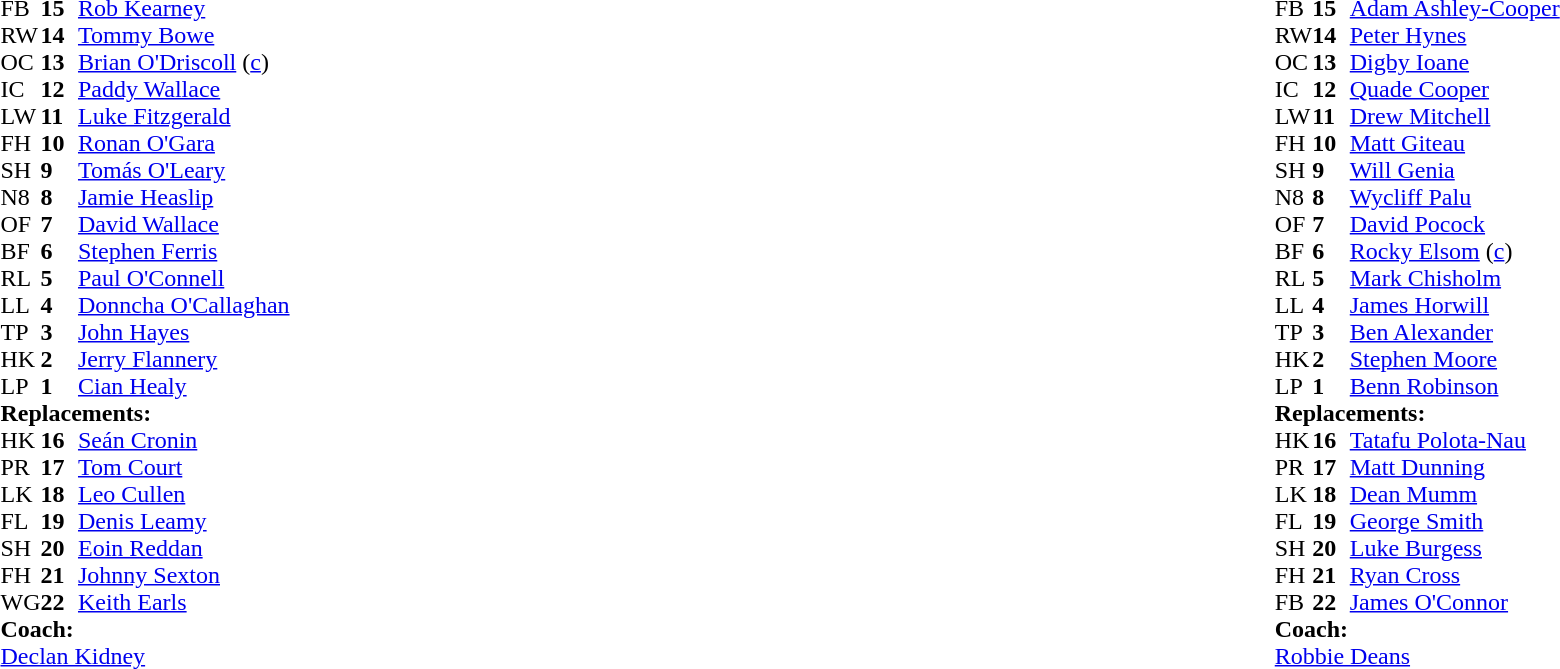<table width="100%">
<tr>
<td valign="top" width="50%"><br><table style="font-size: 100%" cellspacing="0" cellpadding="0">
<tr>
<th width="25"></th>
<th width="25"></th>
</tr>
<tr>
<td>FB</td>
<td><strong>15</strong></td>
<td><a href='#'>Rob Kearney</a></td>
</tr>
<tr>
<td>RW</td>
<td><strong>14</strong></td>
<td><a href='#'>Tommy Bowe</a></td>
</tr>
<tr>
<td>OC</td>
<td><strong>13</strong></td>
<td><a href='#'>Brian O'Driscoll</a> (<a href='#'>c</a>)</td>
</tr>
<tr>
<td>IC</td>
<td><strong>12</strong></td>
<td><a href='#'>Paddy Wallace</a></td>
</tr>
<tr>
<td>LW</td>
<td><strong>11</strong></td>
<td><a href='#'>Luke Fitzgerald</a></td>
<td></td>
<td></td>
</tr>
<tr>
<td>FH</td>
<td><strong>10</strong></td>
<td><a href='#'>Ronan O'Gara</a></td>
</tr>
<tr>
<td>SH</td>
<td><strong>9</strong></td>
<td><a href='#'>Tomás O'Leary</a></td>
</tr>
<tr>
<td>N8</td>
<td><strong>8</strong></td>
<td><a href='#'>Jamie Heaslip</a></td>
</tr>
<tr>
<td>OF</td>
<td><strong>7</strong></td>
<td><a href='#'>David Wallace</a></td>
<td></td>
<td colspan=2></td>
</tr>
<tr>
<td>BF</td>
<td><strong>6</strong></td>
<td><a href='#'>Stephen Ferris</a></td>
<td></td>
<td></td>
<td></td>
<td></td>
</tr>
<tr>
<td>RL</td>
<td><strong>5</strong></td>
<td><a href='#'>Paul O'Connell</a></td>
</tr>
<tr>
<td>LL</td>
<td><strong>4</strong></td>
<td><a href='#'>Donncha O'Callaghan</a></td>
</tr>
<tr>
<td>TP</td>
<td><strong>3</strong></td>
<td><a href='#'>John Hayes</a></td>
</tr>
<tr>
<td>HK</td>
<td><strong>2</strong></td>
<td><a href='#'>Jerry Flannery</a></td>
</tr>
<tr>
<td>LP</td>
<td><strong>1</strong></td>
<td><a href='#'>Cian Healy</a></td>
</tr>
<tr>
<td colspan=3><strong>Replacements:</strong></td>
</tr>
<tr>
<td>HK</td>
<td><strong>16</strong></td>
<td><a href='#'>Seán Cronin</a></td>
</tr>
<tr>
<td>PR</td>
<td><strong>17</strong></td>
<td><a href='#'>Tom Court</a></td>
</tr>
<tr>
<td>LK</td>
<td><strong>18</strong></td>
<td><a href='#'>Leo Cullen</a></td>
</tr>
<tr>
<td>FL</td>
<td><strong>19</strong></td>
<td><a href='#'>Denis Leamy</a></td>
<td></td>
<td></td>
<td></td>
<td></td>
</tr>
<tr>
<td>SH</td>
<td><strong>20</strong></td>
<td><a href='#'>Eoin Reddan</a></td>
</tr>
<tr>
<td>FH</td>
<td><strong>21</strong></td>
<td><a href='#'>Johnny Sexton</a></td>
</tr>
<tr>
<td>WG</td>
<td><strong>22</strong></td>
<td><a href='#'>Keith Earls</a></td>
<td></td>
<td></td>
</tr>
<tr>
<td colspan=3><strong>Coach:</strong></td>
</tr>
<tr>
<td colspan="4"> <a href='#'>Declan Kidney</a></td>
</tr>
</table>
</td>
<td valign="top" width="50%"><br><table style="font-size: 100%" cellspacing="0" cellpadding="0" align="center">
<tr>
<th width="25"></th>
<th width="25"></th>
</tr>
<tr>
<td>FB</td>
<td><strong>15</strong></td>
<td><a href='#'>Adam Ashley-Cooper</a></td>
<td></td>
<td></td>
</tr>
<tr>
<td>RW</td>
<td><strong>14</strong></td>
<td><a href='#'>Peter Hynes</a></td>
</tr>
<tr>
<td>OC</td>
<td><strong>13</strong></td>
<td><a href='#'>Digby Ioane</a></td>
</tr>
<tr>
<td>IC</td>
<td><strong>12</strong></td>
<td><a href='#'>Quade Cooper</a></td>
</tr>
<tr>
<td>LW</td>
<td><strong>11</strong></td>
<td><a href='#'>Drew Mitchell</a></td>
</tr>
<tr>
<td>FH</td>
<td><strong>10</strong></td>
<td><a href='#'>Matt Giteau</a></td>
</tr>
<tr>
<td>SH</td>
<td><strong>9</strong></td>
<td><a href='#'>Will Genia</a></td>
</tr>
<tr>
<td>N8</td>
<td><strong>8</strong></td>
<td><a href='#'>Wycliff Palu</a></td>
<td></td>
<td></td>
</tr>
<tr>
<td>OF</td>
<td><strong>7</strong></td>
<td><a href='#'>David Pocock</a></td>
<td></td>
<td colspan=2></td>
</tr>
<tr>
<td>BF</td>
<td><strong>6</strong></td>
<td><a href='#'>Rocky Elsom</a> (<a href='#'>c</a>)</td>
</tr>
<tr>
<td>RL</td>
<td><strong>5</strong></td>
<td><a href='#'>Mark Chisholm</a></td>
</tr>
<tr>
<td>LL</td>
<td><strong>4</strong></td>
<td><a href='#'>James Horwill</a></td>
</tr>
<tr>
<td>TP</td>
<td><strong>3</strong></td>
<td><a href='#'>Ben Alexander</a></td>
</tr>
<tr>
<td>HK</td>
<td><strong>2</strong></td>
<td><a href='#'>Stephen Moore</a></td>
<td></td>
<td></td>
</tr>
<tr>
<td>LP</td>
<td><strong>1</strong></td>
<td><a href='#'>Benn Robinson</a></td>
</tr>
<tr>
<td colspan=3><strong>Replacements:</strong></td>
</tr>
<tr>
<td>HK</td>
<td><strong>16</strong></td>
<td><a href='#'>Tatafu Polota-Nau</a></td>
<td></td>
<td></td>
</tr>
<tr>
<td>PR</td>
<td><strong>17</strong></td>
<td><a href='#'>Matt Dunning</a></td>
</tr>
<tr>
<td>LK</td>
<td><strong>18</strong></td>
<td><a href='#'>Dean Mumm</a></td>
</tr>
<tr>
<td>FL</td>
<td><strong>19</strong></td>
<td><a href='#'>George Smith</a></td>
<td></td>
<td></td>
<td></td>
</tr>
<tr>
<td>SH</td>
<td><strong>20</strong></td>
<td><a href='#'>Luke Burgess</a></td>
</tr>
<tr>
<td>FH</td>
<td><strong>21</strong></td>
<td><a href='#'>Ryan Cross</a></td>
</tr>
<tr>
<td>FB</td>
<td><strong>22</strong></td>
<td><a href='#'>James O'Connor</a></td>
<td></td>
<td></td>
</tr>
<tr>
<td colspan=3><strong>Coach:</strong></td>
</tr>
<tr>
<td colspan="4"> <a href='#'>Robbie Deans</a></td>
</tr>
</table>
</td>
</tr>
</table>
